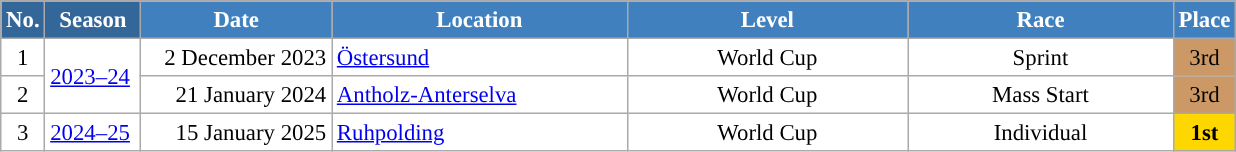<table class="wikitable sortable" style="font-size:95%; text-align:center; border:grey solid 1px; border-collapse:collapse; background:#ffffff;">
<tr style="background:#efefef;">
<th style="background-color:#369; color:white;">No.</th>
<th style="background-color:#369; color:white;">Season</th>
<th style="background-color:#4180be; color:white; width:120px;">Date</th>
<th style="background-color:#4180be; color:white; width:190px;">Location</th>
<th style="background-color:#4180be; color:white; width:180px;">Level</th>
<th style="background-color:#4180be; color:white; width:170px;">Race</th>
<th style="background-color:#4180be; color:white;">Place</th>
</tr>
<tr>
<td align=center>1</td>
<td rowspan="2" align="center"><a href='#'>2023–24</a> </td>
<td align=right>2 December 2023</td>
<td align=left> <a href='#'>Östersund</a></td>
<td>World Cup</td>
<td>Sprint</td>
<td bgcolor="cc9966">3rd</td>
</tr>
<tr>
<td align=center>2</td>
<td align=right>21 January 2024</td>
<td align=left> <a href='#'>Antholz-Anterselva </a></td>
<td>World Cup</td>
<td>Mass Start</td>
<td bgcolor="cc9966">3rd</td>
</tr>
<tr>
<td align=center>3</td>
<td rowspan="1" align="center"><a href='#'>2024–25</a> </td>
<td align=right>15 January 2025</td>
<td align=left> <a href='#'>Ruhpolding</a></td>
<td>World Cup</td>
<td>Individual</td>
<td align=center bgcolor="gold"><strong>1st</strong></td>
</tr>
</table>
